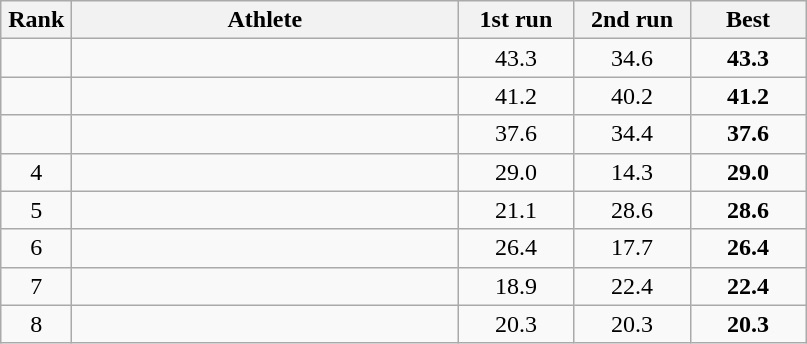<table class=wikitable style="text-align:center">
<tr>
<th width=40>Rank</th>
<th width=250>Athlete</th>
<th width=70>1st run</th>
<th width=70>2nd run</th>
<th width=70>Best</th>
</tr>
<tr>
<td></td>
<td align=left></td>
<td>43.3</td>
<td>34.6</td>
<td><strong>43.3</strong></td>
</tr>
<tr>
<td></td>
<td align=left></td>
<td>41.2</td>
<td>40.2</td>
<td><strong>41.2</strong></td>
</tr>
<tr>
<td></td>
<td align=left></td>
<td>37.6</td>
<td>34.4</td>
<td><strong>37.6</strong></td>
</tr>
<tr>
<td>4</td>
<td align=left></td>
<td>29.0</td>
<td>14.3</td>
<td><strong>29.0</strong></td>
</tr>
<tr>
<td>5</td>
<td align=left></td>
<td>21.1</td>
<td>28.6</td>
<td><strong>28.6</strong></td>
</tr>
<tr>
<td>6</td>
<td align=left></td>
<td>26.4</td>
<td>17.7</td>
<td><strong>26.4</strong></td>
</tr>
<tr>
<td>7</td>
<td align=left></td>
<td>18.9</td>
<td>22.4</td>
<td><strong>22.4</strong></td>
</tr>
<tr>
<td>8</td>
<td align=left></td>
<td>20.3</td>
<td>20.3</td>
<td><strong>20.3</strong></td>
</tr>
</table>
